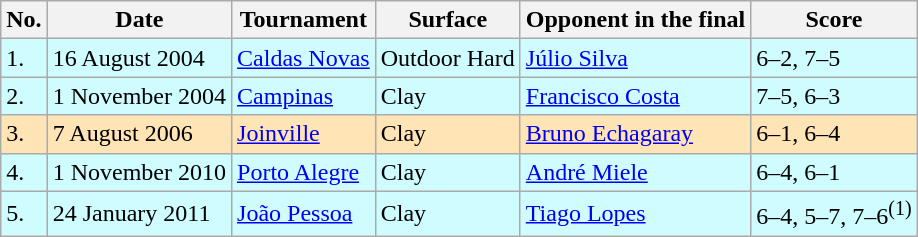<table class="wikitable">
<tr>
<th>No.</th>
<th>Date</th>
<th>Tournament</th>
<th>Surface</th>
<th>Opponent in the final</th>
<th>Score</th>
</tr>
<tr bgcolor="CFFCFF">
<td>1.</td>
<td>16 August 2004</td>
<td><a href='#'>Caldas Novas</a></td>
<td>Outdoor Hard</td>
<td> <a href='#'>Júlio Silva</a></td>
<td>6–2, 7–5</td>
</tr>
<tr bgcolor="CFFCFF">
<td>2.</td>
<td>1 November 2004</td>
<td><a href='#'>Campinas</a></td>
<td>Clay</td>
<td> <a href='#'>Francisco Costa</a></td>
<td>7–5, 6–3</td>
</tr>
<tr bgcolor="moccasin">
<td>3.</td>
<td>7 August 2006</td>
<td><a href='#'>Joinville</a></td>
<td>Clay</td>
<td> <a href='#'>Bruno Echagaray</a></td>
<td>6–1, 6–4</td>
</tr>
<tr bgcolor="CFFCFF">
<td>4.</td>
<td>1 November 2010</td>
<td><a href='#'>Porto Alegre</a></td>
<td>Clay</td>
<td> <a href='#'>André Miele</a></td>
<td>6–4, 6–1</td>
</tr>
<tr bgcolor="CFFCFF">
<td>5.</td>
<td>24 January 2011</td>
<td><a href='#'>João Pessoa</a></td>
<td>Clay</td>
<td> <a href='#'>Tiago Lopes</a></td>
<td>6–4, 5–7, 7–6<sup>(1)</sup></td>
</tr>
</table>
